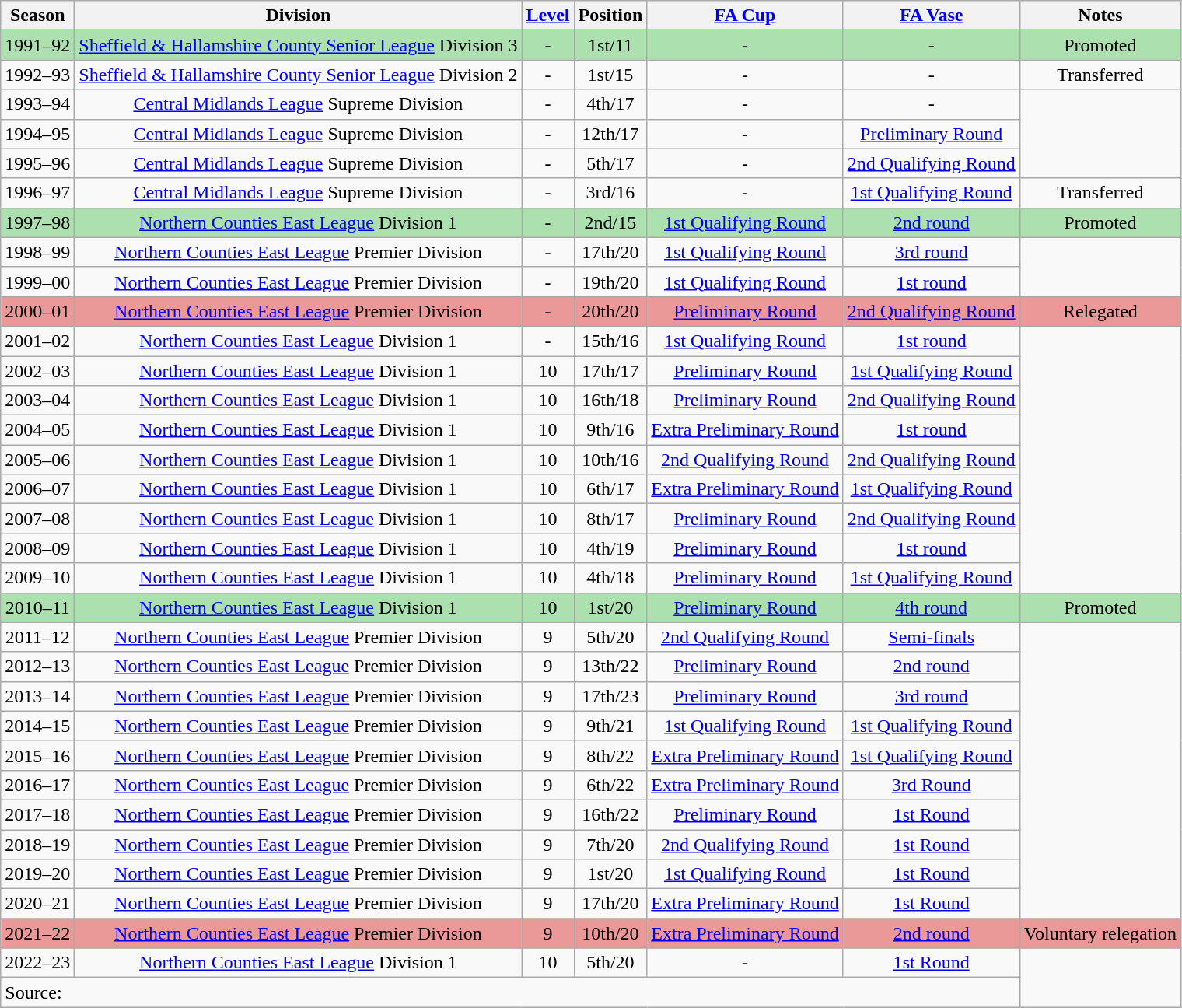<table class="wikitable collapsible collapsed" style=text-align:center>
<tr>
<th>Season</th>
<th>Division</th>
<th><a href='#'>Level</a></th>
<th>Position</th>
<th><a href='#'>FA Cup</a></th>
<th><a href='#'>FA Vase</a></th>
<th>Notes</th>
</tr>
<tr bgcolor="#ACE1AF">
<td>1991–92</td>
<td><a href='#'>Sheffield & Hallamshire County Senior League</a> Division 3</td>
<td>-</td>
<td>1st/11</td>
<td>-</td>
<td>-</td>
<td>Promoted</td>
</tr>
<tr>
<td>1992–93</td>
<td><a href='#'>Sheffield & Hallamshire County Senior League</a> Division 2</td>
<td>-</td>
<td>1st/15</td>
<td>-</td>
<td>-</td>
<td>Transferred</td>
</tr>
<tr>
<td>1993–94</td>
<td><a href='#'>Central Midlands League</a> Supreme Division</td>
<td>-</td>
<td>4th/17</td>
<td>-</td>
<td>-</td>
</tr>
<tr>
<td>1994–95</td>
<td><a href='#'>Central Midlands League</a> Supreme Division</td>
<td>-</td>
<td>12th/17</td>
<td>-</td>
<td><a href='#'>Preliminary Round</a></td>
</tr>
<tr>
<td>1995–96</td>
<td><a href='#'>Central Midlands League</a> Supreme Division</td>
<td>-</td>
<td>5th/17</td>
<td>-</td>
<td><a href='#'>2nd Qualifying Round</a></td>
</tr>
<tr>
<td>1996–97</td>
<td><a href='#'>Central Midlands League</a> Supreme Division</td>
<td>-</td>
<td>3rd/16</td>
<td>-</td>
<td><a href='#'>1st Qualifying Round</a></td>
<td>Transferred</td>
</tr>
<tr bgcolor="#ACE1AF">
<td>1997–98</td>
<td><a href='#'>Northern Counties East League</a> Division 1</td>
<td>-</td>
<td>2nd/15</td>
<td><a href='#'>1st Qualifying Round</a></td>
<td><a href='#'>2nd round</a></td>
<td>Promoted</td>
</tr>
<tr>
<td>1998–99</td>
<td><a href='#'>Northern Counties East League</a> Premier Division</td>
<td>-</td>
<td>17th/20</td>
<td><a href='#'>1st Qualifying Round</a></td>
<td><a href='#'>3rd round</a></td>
</tr>
<tr>
<td>1999–00</td>
<td><a href='#'>Northern Counties East League</a> Premier Division</td>
<td>-</td>
<td>19th/20</td>
<td><a href='#'>1st Qualifying Round</a></td>
<td><a href='#'>1st round</a></td>
</tr>
<tr bgcolor="#EB9898">
<td>2000–01</td>
<td><a href='#'>Northern Counties East League</a> Premier Division</td>
<td>-</td>
<td>20th/20</td>
<td><a href='#'>Preliminary Round</a></td>
<td><a href='#'>2nd Qualifying Round</a></td>
<td>Relegated</td>
</tr>
<tr>
<td>2001–02</td>
<td><a href='#'>Northern Counties East League</a> Division 1</td>
<td>-</td>
<td>15th/16</td>
<td><a href='#'>1st Qualifying Round</a></td>
<td><a href='#'>1st round</a></td>
</tr>
<tr>
<td>2002–03</td>
<td><a href='#'>Northern Counties East League</a> Division 1</td>
<td>10</td>
<td>17th/17</td>
<td><a href='#'>Preliminary Round</a></td>
<td><a href='#'>1st Qualifying Round</a></td>
</tr>
<tr>
<td>2003–04</td>
<td><a href='#'>Northern Counties East League</a> Division 1</td>
<td>10</td>
<td>16th/18</td>
<td><a href='#'>Preliminary Round</a></td>
<td><a href='#'>2nd Qualifying Round</a></td>
</tr>
<tr>
<td>2004–05</td>
<td><a href='#'>Northern Counties East League</a> Division 1</td>
<td>10</td>
<td>9th/16</td>
<td><a href='#'>Extra Preliminary Round</a></td>
<td><a href='#'>1st round</a></td>
</tr>
<tr>
<td>2005–06</td>
<td><a href='#'>Northern Counties East League</a> Division 1</td>
<td>10</td>
<td>10th/16</td>
<td><a href='#'>2nd Qualifying Round</a></td>
<td><a href='#'>2nd Qualifying Round</a></td>
</tr>
<tr>
<td>2006–07</td>
<td><a href='#'>Northern Counties East League</a> Division 1</td>
<td>10</td>
<td>6th/17</td>
<td><a href='#'>Extra Preliminary Round</a></td>
<td><a href='#'>1st Qualifying Round</a></td>
</tr>
<tr>
<td>2007–08</td>
<td><a href='#'>Northern Counties East League</a> Division 1</td>
<td>10</td>
<td>8th/17</td>
<td><a href='#'>Preliminary Round</a></td>
<td><a href='#'>2nd Qualifying Round</a></td>
</tr>
<tr>
<td>2008–09</td>
<td><a href='#'>Northern Counties East League</a> Division 1</td>
<td>10</td>
<td>4th/19</td>
<td><a href='#'>Preliminary Round</a></td>
<td><a href='#'>1st round</a></td>
</tr>
<tr>
<td>2009–10</td>
<td><a href='#'>Northern Counties East League</a> Division 1</td>
<td>10</td>
<td>4th/18</td>
<td><a href='#'>Preliminary Round</a></td>
<td><a href='#'>1st Qualifying Round</a></td>
</tr>
<tr bgcolor="#ACE1AF">
<td>2010–11</td>
<td><a href='#'>Northern Counties East League</a> Division 1</td>
<td>10</td>
<td>1st/20</td>
<td><a href='#'>Preliminary Round</a></td>
<td><a href='#'>4th round</a></td>
<td>Promoted</td>
</tr>
<tr>
<td>2011–12</td>
<td><a href='#'>Northern Counties East League</a> Premier Division</td>
<td>9</td>
<td>5th/20</td>
<td><a href='#'>2nd Qualifying Round</a></td>
<td><a href='#'>Semi-finals</a></td>
</tr>
<tr>
<td>2012–13</td>
<td><a href='#'>Northern Counties East League</a> Premier Division</td>
<td>9</td>
<td>13th/22</td>
<td><a href='#'>Preliminary Round</a></td>
<td><a href='#'>2nd round</a></td>
</tr>
<tr>
<td>2013–14</td>
<td><a href='#'>Northern Counties East League</a> Premier Division</td>
<td>9</td>
<td>17th/23</td>
<td><a href='#'>Preliminary Round</a></td>
<td><a href='#'>3rd round</a></td>
</tr>
<tr>
<td>2014–15</td>
<td><a href='#'>Northern Counties East League</a> Premier Division</td>
<td>9</td>
<td>9th/21</td>
<td><a href='#'>1st Qualifying Round</a></td>
<td><a href='#'>1st Qualifying Round</a></td>
</tr>
<tr>
<td>2015–16</td>
<td><a href='#'>Northern Counties East League</a> Premier Division</td>
<td>9</td>
<td>8th/22</td>
<td><a href='#'>Extra Preliminary Round</a></td>
<td><a href='#'>1st Qualifying Round</a></td>
</tr>
<tr>
<td>2016–17</td>
<td><a href='#'>Northern Counties East League</a> Premier Division</td>
<td>9</td>
<td>6th/22</td>
<td><a href='#'>Extra Preliminary Round</a></td>
<td><a href='#'>3rd Round</a></td>
</tr>
<tr>
<td>2017–18</td>
<td><a href='#'>Northern Counties East League</a> Premier Division</td>
<td>9</td>
<td>16th/22</td>
<td><a href='#'>Preliminary Round</a></td>
<td><a href='#'>1st Round</a></td>
</tr>
<tr>
<td>2018–19</td>
<td><a href='#'>Northern Counties East League</a> Premier Division</td>
<td>9</td>
<td>7th/20</td>
<td><a href='#'>2nd Qualifying Round</a></td>
<td><a href='#'>1st Round</a></td>
</tr>
<tr>
<td>2019–20</td>
<td><a href='#'>Northern Counties East League</a> Premier Division</td>
<td>9</td>
<td>1st/20</td>
<td><a href='#'>1st Qualifying Round</a></td>
<td><a href='#'>1st Round</a></td>
</tr>
<tr>
<td>2020–21</td>
<td><a href='#'>Northern Counties East League</a> Premier Division</td>
<td>9</td>
<td>17th/20</td>
<td><a href='#'>Extra Preliminary Round</a></td>
<td><a href='#'>1st Round</a></td>
</tr>
<tr bgcolor="#EB9898">
<td>2021–22</td>
<td><a href='#'>Northern Counties East League</a> Premier Division</td>
<td>9</td>
<td>10th/20</td>
<td><a href='#'>Extra Preliminary Round</a></td>
<td><a href='#'>2nd round</a></td>
<td>Voluntary relegation</td>
</tr>
<tr>
<td>2022–23</td>
<td><a href='#'>Northern Counties East League</a> Division 1</td>
<td>10</td>
<td>5th/20</td>
<td>-</td>
<td><a href='#'>1st Round</a></td>
</tr>
<tr>
<td align=left colspan=6>Source: </td>
</tr>
</table>
